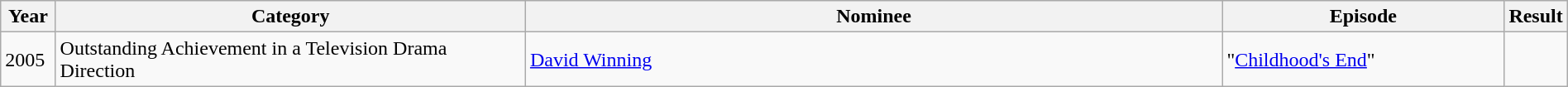<table class="wikitable" | width="100%">
<tr>
<th width="3.5%">Year</th>
<th width="30%">Category</th>
<th>Nominee</th>
<th width="18%">Episode</th>
<th width="3.5%">Result</th>
</tr>
<tr>
<td>2005</td>
<td>Outstanding Achievement in a Television Drama Direction</td>
<td><a href='#'>David Winning</a></td>
<td>"<a href='#'>Childhood's End</a>"</td>
<td></td>
</tr>
</table>
